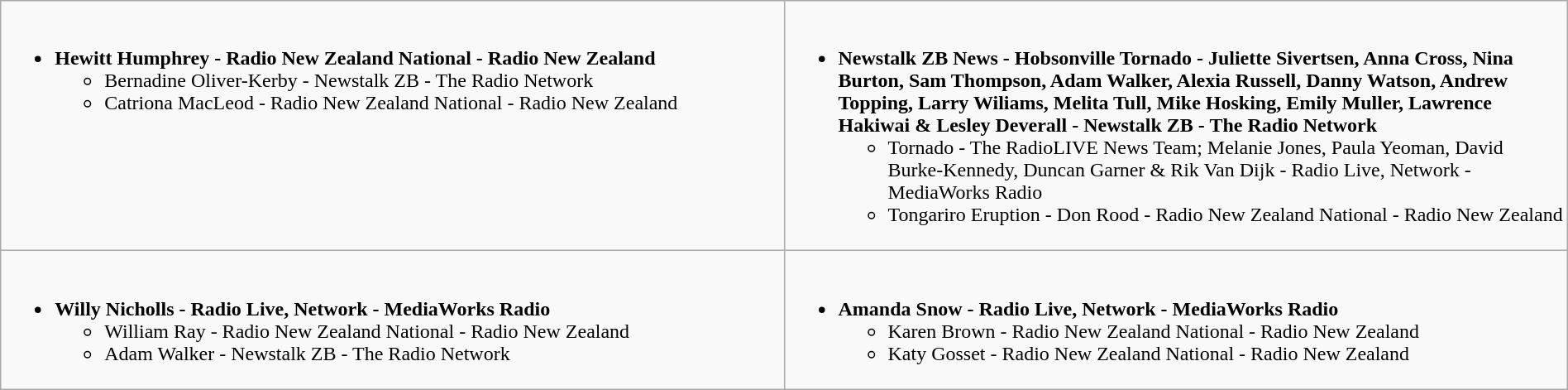<table class=wikitable width="100%">
<tr>
<td valign="top" width="50%"><br><ul><li><strong>Hewitt Humphrey - Radio New Zealand National - Radio New Zealand</strong><ul><li>Bernadine Oliver-Kerby - Newstalk ZB - The Radio Network</li><li>Catriona  MacLeod - Radio New Zealand National - Radio New Zealand</li></ul></li></ul></td>
<td valign="top"  width="50%"><br><ul><li><strong>Newstalk ZB News - Hobsonville Tornado - Juliette Sivertsen, Anna Cross, Nina Burton,  Sam Thompson,  Adam Walker, Alexia Russell,  Danny Watson, Andrew Topping, Larry Wiliams, Melita Tull, Mike Hosking, Emily Muller, Lawrence Hakiwai & Lesley Deverall - Newstalk ZB - The Radio Network</strong><ul><li>Tornado - The RadioLIVE News Team;  Melanie Jones, Paula Yeoman,  David Burke-Kennedy,  Duncan Garner & Rik Van Dijk - Radio Live, Network - MediaWorks Radio</li><li>Tongariro Eruption - Don Rood - Radio New Zealand National - Radio New Zealand</li></ul></li></ul></td>
</tr>
<tr>
<td valign="top" width="50%"><br><ul><li><strong>Willy Nicholls - Radio Live, Network - MediaWorks Radio</strong><ul><li>William Ray - Radio New Zealand National - Radio New Zealand</li><li>Adam Walker - Newstalk ZB - The Radio Network</li></ul></li></ul></td>
<td valign="top"  width="50%"><br><ul><li><strong>Amanda Snow - Radio Live, Network - MediaWorks Radio</strong><ul><li>Karen Brown - Radio New Zealand National - Radio New Zealand</li><li>Katy  Gosset - Radio New Zealand National - Radio New Zealand</li></ul></li></ul></td>
</tr>
</table>
